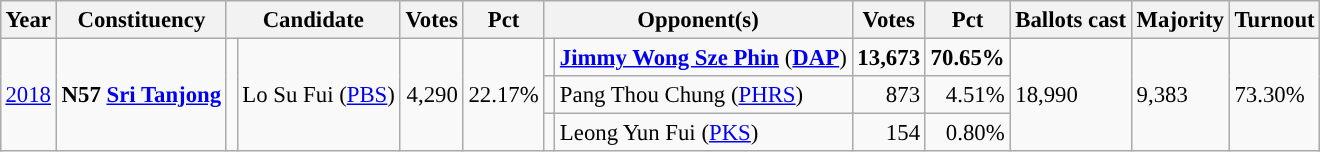<table class="wikitable" style="margin:0.5em ; font-size:95%">
<tr>
<th>Year</th>
<th>Constituency</th>
<th colspan=2>Candidate</th>
<th>Votes</th>
<th>Pct</th>
<th colspan=2>Opponent(s)</th>
<th>Votes</th>
<th>Pct</th>
<th>Ballots cast</th>
<th>Majority</th>
<th>Turnout</th>
</tr>
<tr>
<td rowspan=3><a href='#'>2018</a></td>
<td rowspan=3><strong>N57 <a href='#'>Sri Tanjong</a></strong></td>
<td rowspan=3 ></td>
<td rowspan=3>Lo Su Fui (<a href='#'>PBS</a>)</td>
<td rowspan=3 align="right">4,290</td>
<td rowspan=3>22.17%</td>
<td></td>
<td><strong><a href='#'>Jimmy Wong Sze Phin</a></strong> (<a href='#'><strong>DAP</strong></a>)</td>
<td align="right"><strong>13,673</strong></td>
<td><strong>70.65%</strong></td>
<td rowspan=3>18,990</td>
<td rowspan=3>9,383</td>
<td rowspan=3>73.30%</td>
</tr>
<tr>
<td></td>
<td>Pang Thou Chung (<a href='#'>PHRS</a>)</td>
<td align="right">873</td>
<td align="right">4.51%</td>
</tr>
<tr>
<td></td>
<td>Leong Yun Fui (<a href='#'>PKS</a>)</td>
<td align="right">154</td>
<td align="right">0.80%</td>
</tr>
</table>
